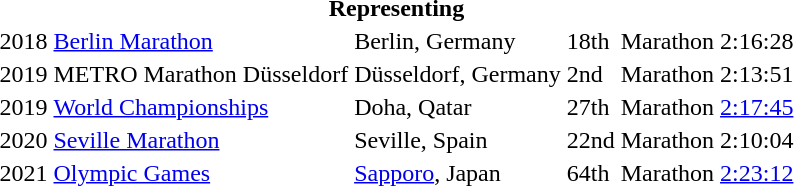<table>
<tr>
<th colspan="6">Representing </th>
</tr>
<tr>
<td>2018</td>
<td><a href='#'>Berlin Marathon</a></td>
<td>Berlin, Germany</td>
<td>18th</td>
<td>Marathon</td>
<td>2:16:28</td>
</tr>
<tr>
<td>2019</td>
<td>METRO Marathon Düsseldorf</td>
<td>Düsseldorf, Germany</td>
<td>2nd</td>
<td>Marathon</td>
<td>2:13:51</td>
</tr>
<tr>
<td>2019</td>
<td><a href='#'>World Championships</a></td>
<td>Doha, Qatar</td>
<td>27th</td>
<td>Marathon</td>
<td><a href='#'>2:17:45</a></td>
</tr>
<tr>
<td>2020</td>
<td><a href='#'>Seville Marathon</a></td>
<td>Seville, Spain</td>
<td>22nd</td>
<td>Marathon</td>
<td>2:10:04</td>
</tr>
<tr>
<td>2021</td>
<td><a href='#'>Olympic Games</a></td>
<td><a href='#'>Sapporo</a>, Japan</td>
<td>64th</td>
<td>Marathon</td>
<td><a href='#'>2:23:12</a></td>
</tr>
</table>
